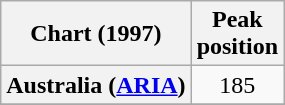<table class="wikitable sortable plainrowheaders">
<tr>
<th>Chart (1997)</th>
<th>Peak<br>position</th>
</tr>
<tr>
<th scope="row">Australia (<a href='#'>ARIA</a>)</th>
<td align="center">185</td>
</tr>
<tr>
</tr>
<tr>
</tr>
<tr>
</tr>
<tr>
</tr>
<tr>
</tr>
<tr>
</tr>
<tr>
</tr>
<tr>
</tr>
<tr>
</tr>
</table>
